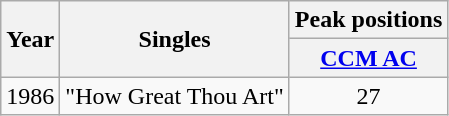<table class="wikitable">
<tr>
<th rowspan="2">Year</th>
<th rowspan="2">Singles</th>
<th colspan="1">Peak positions</th>
</tr>
<tr>
<th><a href='#'>CCM AC</a></th>
</tr>
<tr>
<td>1986</td>
<td>"How Great Thou Art"</td>
<td align="center">27</td>
</tr>
</table>
